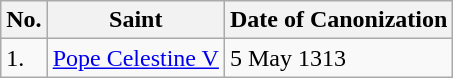<table class="wikitable">
<tr>
<th>No.</th>
<th>Saint</th>
<th>Date of Canonization</th>
</tr>
<tr>
<td>1.</td>
<td><a href='#'>Pope Celestine V</a></td>
<td>5 May 1313</td>
</tr>
</table>
